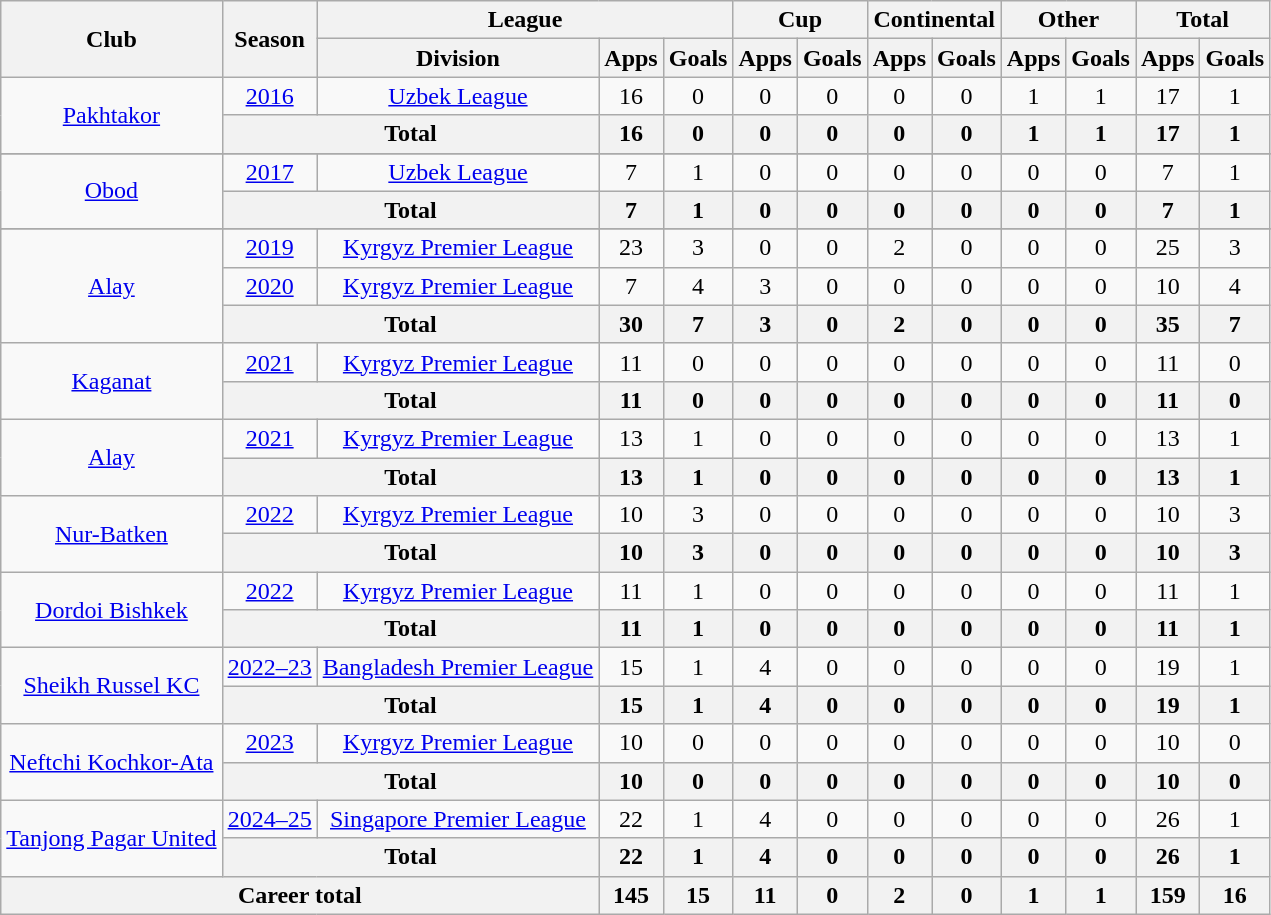<table class="wikitable" style="text-align:center">
<tr>
<th rowspan=2>Club</th>
<th rowspan=2>Season</th>
<th colspan=3>League</th>
<th colspan=2>Cup</th>
<th colspan=2>Continental</th>
<th colspan=2>Other</th>
<th colspan=2>Total</th>
</tr>
<tr>
<th>Division</th>
<th>Apps</th>
<th>Goals</th>
<th>Apps</th>
<th>Goals</th>
<th>Apps</th>
<th>Goals</th>
<th>Apps</th>
<th>Goals</th>
<th>Apps</th>
<th>Goals</th>
</tr>
<tr>
<td rowspan=2><a href='#'>Pakhtakor</a></td>
<td><a href='#'>2016</a></td>
<td><a href='#'>Uzbek League</a></td>
<td>16</td>
<td>0</td>
<td>0</td>
<td>0</td>
<td>0</td>
<td>0</td>
<td>1</td>
<td>1</td>
<td>17</td>
<td>1</td>
</tr>
<tr>
<th colspan="2">Total</th>
<th>16</th>
<th>0</th>
<th>0</th>
<th>0</th>
<th>0</th>
<th>0</th>
<th>1</th>
<th>1</th>
<th>17</th>
<th>1</th>
</tr>
<tr>
</tr>
<tr>
<td rowspan=2><a href='#'>Obod</a></td>
<td><a href='#'>2017</a></td>
<td><a href='#'>Uzbek League</a></td>
<td>7</td>
<td>1</td>
<td>0</td>
<td>0</td>
<td>0</td>
<td>0</td>
<td>0</td>
<td>0</td>
<td>7</td>
<td>1</td>
</tr>
<tr>
<th colspan="2">Total</th>
<th>7</th>
<th>1</th>
<th>0</th>
<th>0</th>
<th>0</th>
<th>0</th>
<th>0</th>
<th>0</th>
<th>7</th>
<th>1</th>
</tr>
<tr>
</tr>
<tr>
<td rowspan="3"><a href='#'>Alay</a></td>
<td><a href='#'>2019</a></td>
<td><a href='#'>Kyrgyz Premier League</a></td>
<td>23</td>
<td>3</td>
<td>0</td>
<td>0</td>
<td>2</td>
<td>0</td>
<td>0</td>
<td>0</td>
<td>25</td>
<td>3</td>
</tr>
<tr>
<td><a href='#'>2020</a></td>
<td><a href='#'>Kyrgyz Premier League</a></td>
<td>7</td>
<td>4</td>
<td>3</td>
<td>0</td>
<td>0</td>
<td>0</td>
<td>0</td>
<td>0</td>
<td>10</td>
<td>4</td>
</tr>
<tr>
<th colspan="2">Total</th>
<th>30</th>
<th>7</th>
<th>3</th>
<th>0</th>
<th>2</th>
<th>0</th>
<th>0</th>
<th>0</th>
<th>35</th>
<th>7</th>
</tr>
<tr>
<td rowspan=2><a href='#'>Kaganat</a></td>
<td><a href='#'>2021</a></td>
<td><a href='#'>Kyrgyz Premier League</a></td>
<td>11</td>
<td>0</td>
<td>0</td>
<td>0</td>
<td>0</td>
<td>0</td>
<td>0</td>
<td>0</td>
<td>11</td>
<td>0</td>
</tr>
<tr>
<th colspan="2">Total</th>
<th>11</th>
<th>0</th>
<th>0</th>
<th>0</th>
<th>0</th>
<th>0</th>
<th>0</th>
<th>0</th>
<th>11</th>
<th>0</th>
</tr>
<tr>
<td rowspan=2><a href='#'>Alay</a></td>
<td><a href='#'>2021</a></td>
<td><a href='#'>Kyrgyz Premier League</a></td>
<td>13</td>
<td>1</td>
<td>0</td>
<td>0</td>
<td>0</td>
<td>0</td>
<td>0</td>
<td>0</td>
<td>13</td>
<td>1</td>
</tr>
<tr>
<th colspan="2">Total</th>
<th>13</th>
<th>1</th>
<th>0</th>
<th>0</th>
<th>0</th>
<th>0</th>
<th>0</th>
<th>0</th>
<th>13</th>
<th>1</th>
</tr>
<tr>
<td rowspan=2><a href='#'>Nur-Batken</a></td>
<td><a href='#'>2022</a></td>
<td><a href='#'>Kyrgyz Premier League</a></td>
<td>10</td>
<td>3</td>
<td>0</td>
<td>0</td>
<td>0</td>
<td>0</td>
<td>0</td>
<td>0</td>
<td>10</td>
<td>3</td>
</tr>
<tr>
<th colspan="2">Total</th>
<th>10</th>
<th>3</th>
<th>0</th>
<th>0</th>
<th>0</th>
<th>0</th>
<th>0</th>
<th>0</th>
<th>10</th>
<th>3</th>
</tr>
<tr>
<td rowspan=2><a href='#'>Dordoi Bishkek</a></td>
<td><a href='#'>2022</a></td>
<td><a href='#'>Kyrgyz Premier League</a></td>
<td>11</td>
<td>1</td>
<td>0</td>
<td>0</td>
<td>0</td>
<td>0</td>
<td>0</td>
<td>0</td>
<td>11</td>
<td>1</td>
</tr>
<tr>
<th colspan="2">Total</th>
<th>11</th>
<th>1</th>
<th>0</th>
<th>0</th>
<th>0</th>
<th>0</th>
<th>0</th>
<th>0</th>
<th>11</th>
<th>1</th>
</tr>
<tr>
<td rowspan=2><a href='#'>Sheikh Russel KC</a></td>
<td><a href='#'>2022–23</a></td>
<td><a href='#'>Bangladesh Premier League</a></td>
<td>15</td>
<td>1</td>
<td>4</td>
<td>0</td>
<td>0</td>
<td>0</td>
<td>0</td>
<td>0</td>
<td>19</td>
<td>1</td>
</tr>
<tr>
<th colspan="2">Total</th>
<th>15</th>
<th>1</th>
<th>4</th>
<th>0</th>
<th>0</th>
<th>0</th>
<th>0</th>
<th>0</th>
<th>19</th>
<th>1</th>
</tr>
<tr>
<td rowspan=2><a href='#'>Neftchi Kochkor-Ata</a></td>
<td><a href='#'>2023</a></td>
<td><a href='#'>Kyrgyz Premier League</a></td>
<td>10</td>
<td>0</td>
<td>0</td>
<td>0</td>
<td>0</td>
<td>0</td>
<td>0</td>
<td>0</td>
<td>10</td>
<td>0</td>
</tr>
<tr>
<th colspan="2">Total</th>
<th>10</th>
<th>0</th>
<th>0</th>
<th>0</th>
<th>0</th>
<th>0</th>
<th>0</th>
<th>0</th>
<th>10</th>
<th>0</th>
</tr>
<tr>
<td rowspan=2><a href='#'>Tanjong Pagar United</a></td>
<td><a href='#'>2024–25</a></td>
<td><a href='#'>Singapore Premier League</a></td>
<td>22</td>
<td>1</td>
<td>4</td>
<td>0</td>
<td>0</td>
<td>0</td>
<td>0</td>
<td>0</td>
<td>26</td>
<td>1</td>
</tr>
<tr>
<th colspan="2">Total</th>
<th>22</th>
<th>1</th>
<th>4</th>
<th>0</th>
<th>0</th>
<th>0</th>
<th>0</th>
<th>0</th>
<th>26</th>
<th>1</th>
</tr>
<tr>
<th colspan="3">Career total</th>
<th>145</th>
<th>15</th>
<th>11</th>
<th>0</th>
<th>2</th>
<th>0</th>
<th>1</th>
<th>1</th>
<th>159</th>
<th>16</th>
</tr>
</table>
